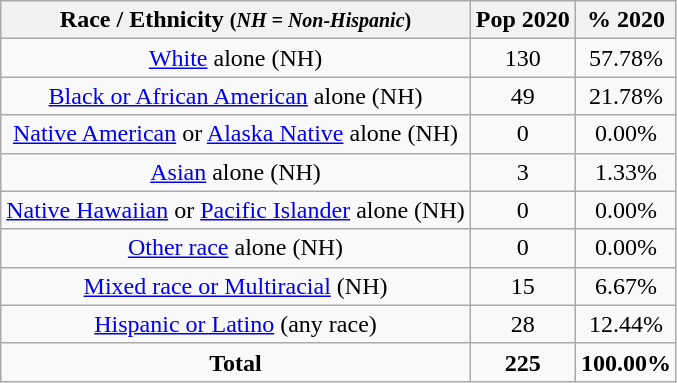<table class="wikitable" style="text-align:center;">
<tr>
<th>Race / Ethnicity <small>(<em>NH = Non-Hispanic</em>)</small></th>
<th>Pop 2020</th>
<th>% 2020</th>
</tr>
<tr>
<td><a href='#'>White</a> alone (NH)</td>
<td>130</td>
<td>57.78%</td>
</tr>
<tr>
<td><a href='#'>Black or African American</a> alone (NH)</td>
<td>49</td>
<td>21.78%</td>
</tr>
<tr>
<td><a href='#'>Native American</a> or <a href='#'>Alaska Native</a> alone (NH)</td>
<td>0 </td>
<td>0.00%</td>
</tr>
<tr>
<td><a href='#'>Asian</a> alone (NH)</td>
<td>3 </td>
<td>1.33%</td>
</tr>
<tr>
<td><a href='#'>Native Hawaiian</a> or <a href='#'>Pacific Islander</a> alone (NH)</td>
<td>0 </td>
<td>0.00%</td>
</tr>
<tr>
<td><a href='#'>Other race</a> alone (NH)</td>
<td>0</td>
<td>0.00%</td>
</tr>
<tr>
<td><a href='#'>Mixed race or Multiracial</a> (NH)</td>
<td>15</td>
<td>6.67%</td>
</tr>
<tr>
<td><a href='#'>Hispanic or Latino</a> (any race)</td>
<td>28</td>
<td>12.44%</td>
</tr>
<tr>
<td><strong>Total</strong></td>
<td><strong>225</strong></td>
<td><strong>100.00%</strong></td>
</tr>
</table>
